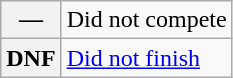<table class="wikitable">
<tr>
<th scope="row">—</th>
<td>Did not compete</td>
</tr>
<tr>
<th scope="row">DNF</th>
<td><a href='#'>Did not finish</a></td>
</tr>
</table>
